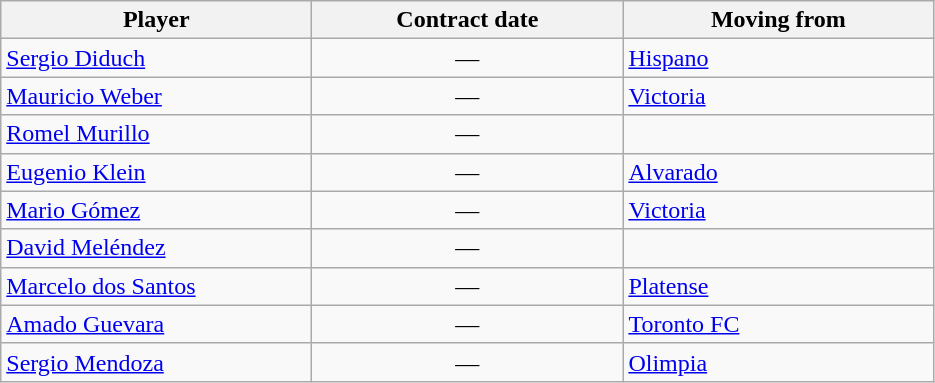<table class="wikitable">
<tr>
<th width="200">Player</th>
<th width="200">Contract date</th>
<th width="200">Moving from</th>
</tr>
<tr>
<td> <a href='#'>Sergio Diduch</a></td>
<td align="center">—</td>
<td> <a href='#'>Hispano</a></td>
</tr>
<tr>
<td> <a href='#'>Mauricio Weber</a></td>
<td align="center">—</td>
<td> <a href='#'>Victoria</a></td>
</tr>
<tr>
<td> <a href='#'>Romel Murillo</a></td>
<td align="center">—</td>
<td></td>
</tr>
<tr>
<td> <a href='#'>Eugenio Klein</a></td>
<td align="center">—</td>
<td> <a href='#'>Alvarado</a></td>
</tr>
<tr>
<td> <a href='#'>Mario Gómez</a></td>
<td align="center">—</td>
<td> <a href='#'>Victoria</a></td>
</tr>
<tr>
<td> <a href='#'>David Meléndez</a></td>
<td align="center">—</td>
<td></td>
</tr>
<tr>
<td> <a href='#'>Marcelo dos Santos</a></td>
<td align="center">—</td>
<td> <a href='#'>Platense</a></td>
</tr>
<tr>
<td> <a href='#'>Amado Guevara</a></td>
<td align="center">—</td>
<td> <a href='#'>Toronto FC</a></td>
</tr>
<tr>
<td> <a href='#'>Sergio Mendoza</a></td>
<td align="center">—</td>
<td> <a href='#'>Olimpia</a></td>
</tr>
</table>
